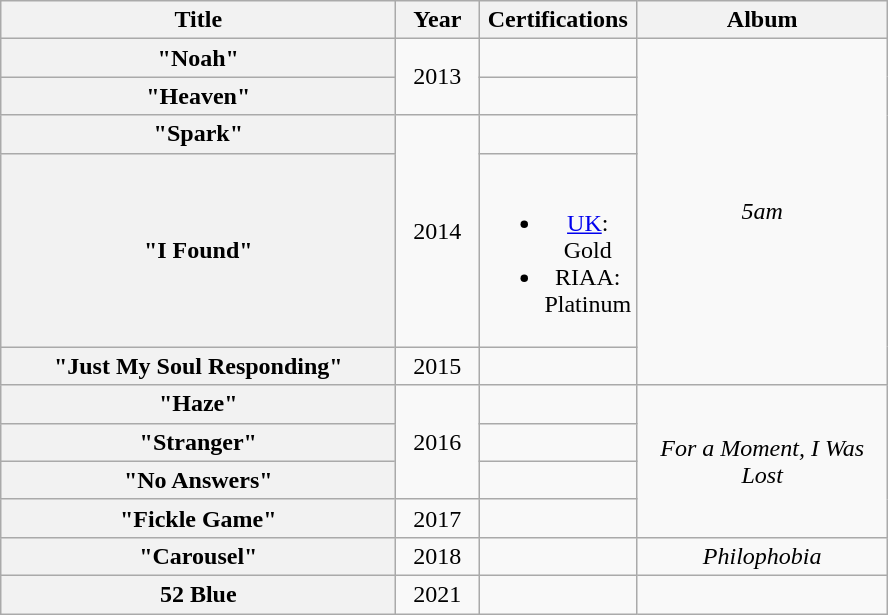<table class="wikitable plainrowheaders" style="text-align:center;">
<tr>
<th scope="col" style="width:16em;">Title</th>
<th scope="col" style="width:3em;">Year</th>
<th scope="col" style="width:3em;">Certifications</th>
<th scope="col" style="width:10em;">Album</th>
</tr>
<tr>
<th scope="row">"Noah"</th>
<td rowspan="2">2013</td>
<td></td>
<td rowspan="5"><em>5am</em></td>
</tr>
<tr>
<th scope="row">"Heaven"</th>
<td></td>
</tr>
<tr>
<th scope="row">"Spark"</th>
<td rowspan="2">2014</td>
<td></td>
</tr>
<tr>
<th scope="row">"I Found"</th>
<td><br><ul><li><a href='#'>UK</a>: Gold</li><li>RIAA: Platinum</li></ul></td>
</tr>
<tr>
<th scope="row">"Just My Soul Responding"</th>
<td>2015</td>
<td></td>
</tr>
<tr>
<th scope="row">"Haze"</th>
<td rowspan="3">2016</td>
<td></td>
<td rowspan="4"><em>For a Moment, I Was Lost</em></td>
</tr>
<tr>
<th scope="row">"Stranger"</th>
<td></td>
</tr>
<tr>
<th scope="row">"No Answers"</th>
<td></td>
</tr>
<tr>
<th scope="row">"Fickle Game"</th>
<td>2017</td>
<td></td>
</tr>
<tr>
<th scope="row">"Carousel"</th>
<td rowspan="1">2018</td>
<td></td>
<td rowspan="1"><em>Philophobia</em></td>
</tr>
<tr>
<th scope="row">52 Blue</th>
<td>2021</td>
<td></td>
<td></td>
</tr>
</table>
